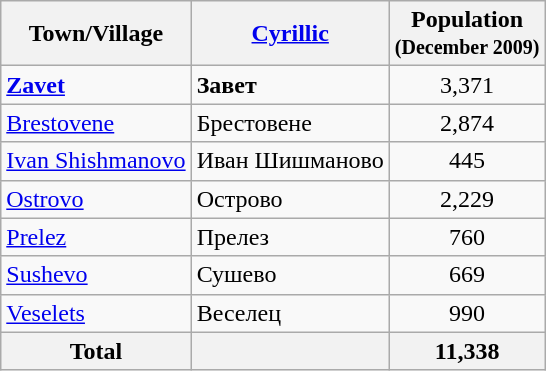<table class="wikitable sortable">
<tr>
<th>Town/Village</th>
<th><a href='#'>Cyrillic</a></th>
<th>Population<br><small>(December 2009)</small></th>
</tr>
<tr>
<td><strong><a href='#'>Zavet</a></strong></td>
<td><strong>Завет</strong></td>
<td align="center">3,371</td>
</tr>
<tr>
<td><a href='#'>Brestovene</a></td>
<td>Брестовене</td>
<td align="center">2,874</td>
</tr>
<tr>
<td><a href='#'>Ivan Shishmanovo</a></td>
<td>Иван Шишманово</td>
<td align="center">445</td>
</tr>
<tr>
<td><a href='#'>Ostrovo</a></td>
<td>Острово</td>
<td align="center">2,229</td>
</tr>
<tr>
<td><a href='#'>Prelez</a></td>
<td>Прелез</td>
<td align="center">760</td>
</tr>
<tr>
<td><a href='#'>Sushevo</a></td>
<td>Сушево</td>
<td align="center">669</td>
</tr>
<tr>
<td><a href='#'>Veselets</a></td>
<td>Веселец</td>
<td align="center">990</td>
</tr>
<tr>
<th>Total</th>
<th></th>
<th align="center">11,338</th>
</tr>
</table>
